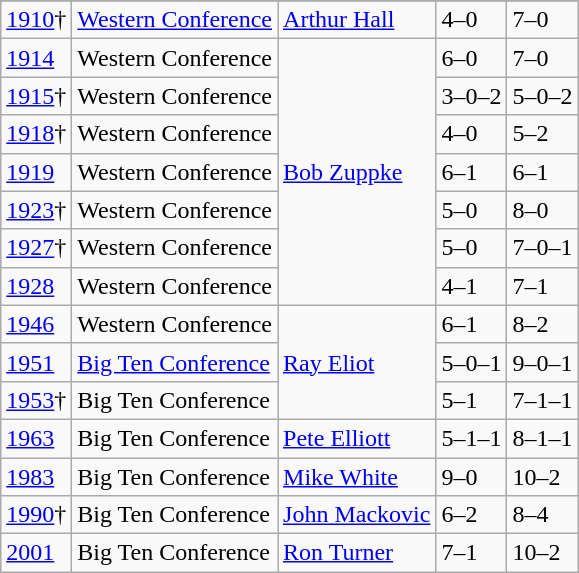<table class="wikitable">
<tr>
</tr>
<tr>
<td><a href='#'>1910</a>†</td>
<td><a href='#'>Western Conference</a></td>
<td><a href='#'>Arthur Hall</a></td>
<td>4–0</td>
<td>7–0</td>
</tr>
<tr>
<td><a href='#'>1914</a></td>
<td>Western Conference</td>
<td rowspan="7"><a href='#'>Bob Zuppke</a></td>
<td>6–0</td>
<td>7–0</td>
</tr>
<tr>
<td><a href='#'>1915</a>†</td>
<td>Western Conference</td>
<td>3–0–2</td>
<td>5–0–2</td>
</tr>
<tr>
<td><a href='#'>1918</a>†</td>
<td>Western Conference</td>
<td>4–0</td>
<td>5–2</td>
</tr>
<tr>
<td><a href='#'>1919</a></td>
<td>Western Conference</td>
<td>6–1</td>
<td>6–1</td>
</tr>
<tr>
<td><a href='#'>1923</a>†</td>
<td>Western Conference</td>
<td>5–0</td>
<td>8–0</td>
</tr>
<tr>
<td><a href='#'>1927</a>†</td>
<td>Western Conference</td>
<td>5–0</td>
<td>7–0–1</td>
</tr>
<tr>
<td><a href='#'>1928</a></td>
<td>Western Conference</td>
<td>4–1</td>
<td>7–1</td>
</tr>
<tr>
<td><a href='#'>1946</a></td>
<td>Western Conference</td>
<td rowspan="3"><a href='#'>Ray Eliot</a></td>
<td>6–1</td>
<td>8–2</td>
</tr>
<tr>
<td><a href='#'>1951</a></td>
<td><a href='#'>Big Ten Conference</a></td>
<td>5–0–1</td>
<td>9–0–1</td>
</tr>
<tr>
<td><a href='#'>1953</a>†</td>
<td>Big Ten Conference</td>
<td>5–1</td>
<td>7–1–1</td>
</tr>
<tr>
<td><a href='#'>1963</a></td>
<td>Big Ten Conference</td>
<td><a href='#'>Pete Elliott</a></td>
<td>5–1–1</td>
<td>8–1–1</td>
</tr>
<tr>
<td><a href='#'>1983</a></td>
<td>Big Ten Conference</td>
<td><a href='#'>Mike White</a></td>
<td>9–0</td>
<td>10–2</td>
</tr>
<tr>
<td><a href='#'>1990</a>†</td>
<td>Big Ten Conference</td>
<td><a href='#'>John Mackovic</a></td>
<td>6–2</td>
<td>8–4</td>
</tr>
<tr>
<td><a href='#'>2001</a></td>
<td>Big Ten Conference</td>
<td><a href='#'>Ron Turner</a></td>
<td>7–1</td>
<td>10–2</td>
</tr>
</table>
